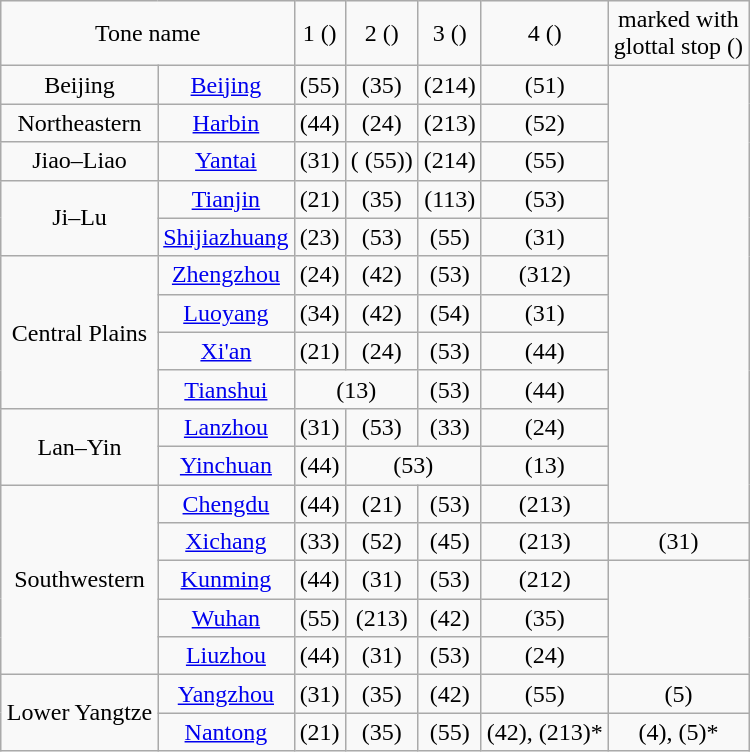<table class="wikitable" style="text-align:center; margin:1em auto 1em auto">
<tr>
<td colspan="2">Tone name</td>
<td>1 ()</td>
<td>2 ()</td>
<td>3 ()</td>
<td>4 ()</td>
<td>marked with<br>glottal stop ()</td>
</tr>
<tr>
<td>Beijing</td>
<td><a href='#'>Beijing</a></td>
<td> (55)</td>
<td> (35)</td>
<td> (214)</td>
<td> (51)</td>
</tr>
<tr>
<td>Northeastern</td>
<td><a href='#'>Harbin</a></td>
<td> (44)</td>
<td> (24)</td>
<td> (213)</td>
<td> (52)</td>
</tr>
<tr>
<td>Jiao–Liao</td>
<td><a href='#'>Yantai</a></td>
<td> (31)</td>
<td>( (55))</td>
<td> (214)</td>
<td> (55)</td>
</tr>
<tr>
<td rowspan="2">Ji–Lu</td>
<td><a href='#'>Tianjin</a></td>
<td> (21)</td>
<td> (35)</td>
<td> (113)</td>
<td> (53)</td>
</tr>
<tr>
<td><a href='#'>Shijiazhuang</a></td>
<td> (23)</td>
<td> (53)</td>
<td> (55)</td>
<td> (31)</td>
</tr>
<tr>
<td rowspan="4">Central Plains</td>
<td><a href='#'>Zhengzhou</a></td>
<td> (24)</td>
<td> (42)</td>
<td> (53)</td>
<td> (312)</td>
</tr>
<tr>
<td><a href='#'>Luoyang</a></td>
<td> (34)</td>
<td> (42)</td>
<td> (54)</td>
<td> (31)</td>
</tr>
<tr>
<td><a href='#'>Xi'an</a></td>
<td> (21)</td>
<td> (24)</td>
<td> (53)</td>
<td> (44)</td>
</tr>
<tr>
<td><a href='#'>Tianshui</a></td>
<td colspan="2"> (13)</td>
<td> (53)</td>
<td> (44)</td>
</tr>
<tr>
<td rowspan="2">Lan–Yin</td>
<td><a href='#'>Lanzhou</a></td>
<td> (31)</td>
<td> (53)</td>
<td> (33)</td>
<td> (24)</td>
</tr>
<tr>
<td><a href='#'>Yinchuan</a></td>
<td> (44)</td>
<td colspan="2"> (53)</td>
<td> (13)</td>
</tr>
<tr>
<td rowspan="5">Southwestern</td>
<td><a href='#'>Chengdu</a></td>
<td> (44)</td>
<td> (21)</td>
<td> (53)</td>
<td> (213)</td>
</tr>
<tr>
<td><a href='#'>Xichang</a></td>
<td> (33)</td>
<td> (52)</td>
<td> (45)</td>
<td> (213)</td>
<td> (31)</td>
</tr>
<tr>
<td><a href='#'>Kunming</a></td>
<td> (44)</td>
<td> (31)</td>
<td> (53)</td>
<td> (212)</td>
</tr>
<tr>
<td><a href='#'>Wuhan</a></td>
<td> (55)</td>
<td> (213)</td>
<td> (42)</td>
<td> (35)</td>
</tr>
<tr>
<td><a href='#'>Liuzhou</a></td>
<td> (44)</td>
<td> (31)</td>
<td> (53)</td>
<td> (24)</td>
</tr>
<tr>
<td rowspan="2">Lower Yangtze</td>
<td><a href='#'>Yangzhou</a></td>
<td> (31)</td>
<td> (35)</td>
<td> (42)</td>
<td> (55)</td>
<td> (5)</td>
</tr>
<tr>
<td><a href='#'>Nantong</a></td>
<td> (21)</td>
<td> (35)</td>
<td> (55)</td>
<td> (42),  (213)*</td>
<td> (4),  (5)*</td>
</tr>
</table>
